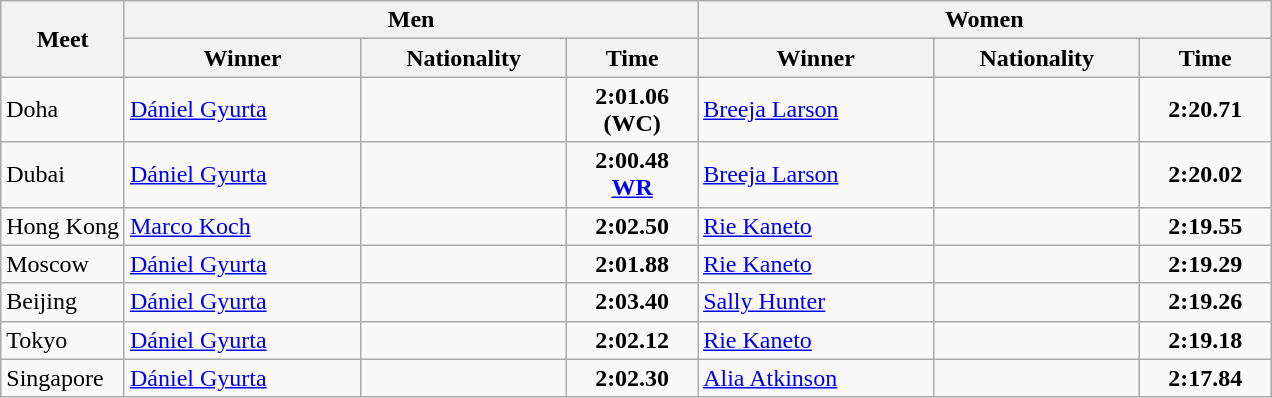<table class="wikitable">
<tr>
<th rowspan="2">Meet</th>
<th colspan="3">Men</th>
<th colspan="3">Women</th>
</tr>
<tr>
<th width=150>Winner</th>
<th width=130>Nationality</th>
<th width=80>Time</th>
<th width=150>Winner</th>
<th width=130>Nationality</th>
<th width=80>Time</th>
</tr>
<tr>
<td>Doha</td>
<td><a href='#'>Dániel Gyurta</a></td>
<td></td>
<td align=center><strong>2:01.06 (WC)</strong></td>
<td><a href='#'>Breeja Larson</a></td>
<td></td>
<td align=center><strong>2:20.71</strong></td>
</tr>
<tr>
<td>Dubai</td>
<td><a href='#'>Dániel Gyurta</a></td>
<td></td>
<td align=center><strong>2:00.48 <a href='#'>WR</a></strong></td>
<td><a href='#'>Breeja Larson</a></td>
<td></td>
<td align=center><strong>2:20.02</strong></td>
</tr>
<tr>
<td>Hong Kong</td>
<td><a href='#'>Marco Koch</a></td>
<td></td>
<td align=center><strong>2:02.50</strong></td>
<td><a href='#'>Rie Kaneto</a></td>
<td></td>
<td align=center><strong>2:19.55</strong></td>
</tr>
<tr>
<td>Moscow</td>
<td><a href='#'>Dániel Gyurta</a></td>
<td></td>
<td align=center><strong>2:01.88</strong></td>
<td><a href='#'>Rie Kaneto</a></td>
<td></td>
<td align=center><strong>2:19.29</strong></td>
</tr>
<tr>
<td>Beijing</td>
<td><a href='#'>Dániel Gyurta</a></td>
<td></td>
<td align=center><strong>2:03.40</strong></td>
<td><a href='#'>Sally Hunter</a></td>
<td></td>
<td align=center><strong>2:19.26</strong></td>
</tr>
<tr>
<td>Tokyo</td>
<td><a href='#'>Dániel Gyurta</a></td>
<td></td>
<td align=center><strong>2:02.12</strong></td>
<td><a href='#'>Rie Kaneto</a></td>
<td></td>
<td align=center><strong>2:19.18</strong></td>
</tr>
<tr>
<td>Singapore</td>
<td><a href='#'>Dániel Gyurta</a></td>
<td></td>
<td align=center><strong>2:02.30</strong></td>
<td><a href='#'>Alia Atkinson</a></td>
<td></td>
<td align=center><strong>2:17.84</strong></td>
</tr>
</table>
